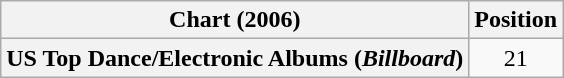<table class="wikitable plainrowheaders" style="text-align:center">
<tr>
<th scope="col">Chart (2006)</th>
<th scope="col">Position</th>
</tr>
<tr>
<th scope="row">US Top Dance/Electronic Albums (<em>Billboard</em>)</th>
<td>21</td>
</tr>
</table>
